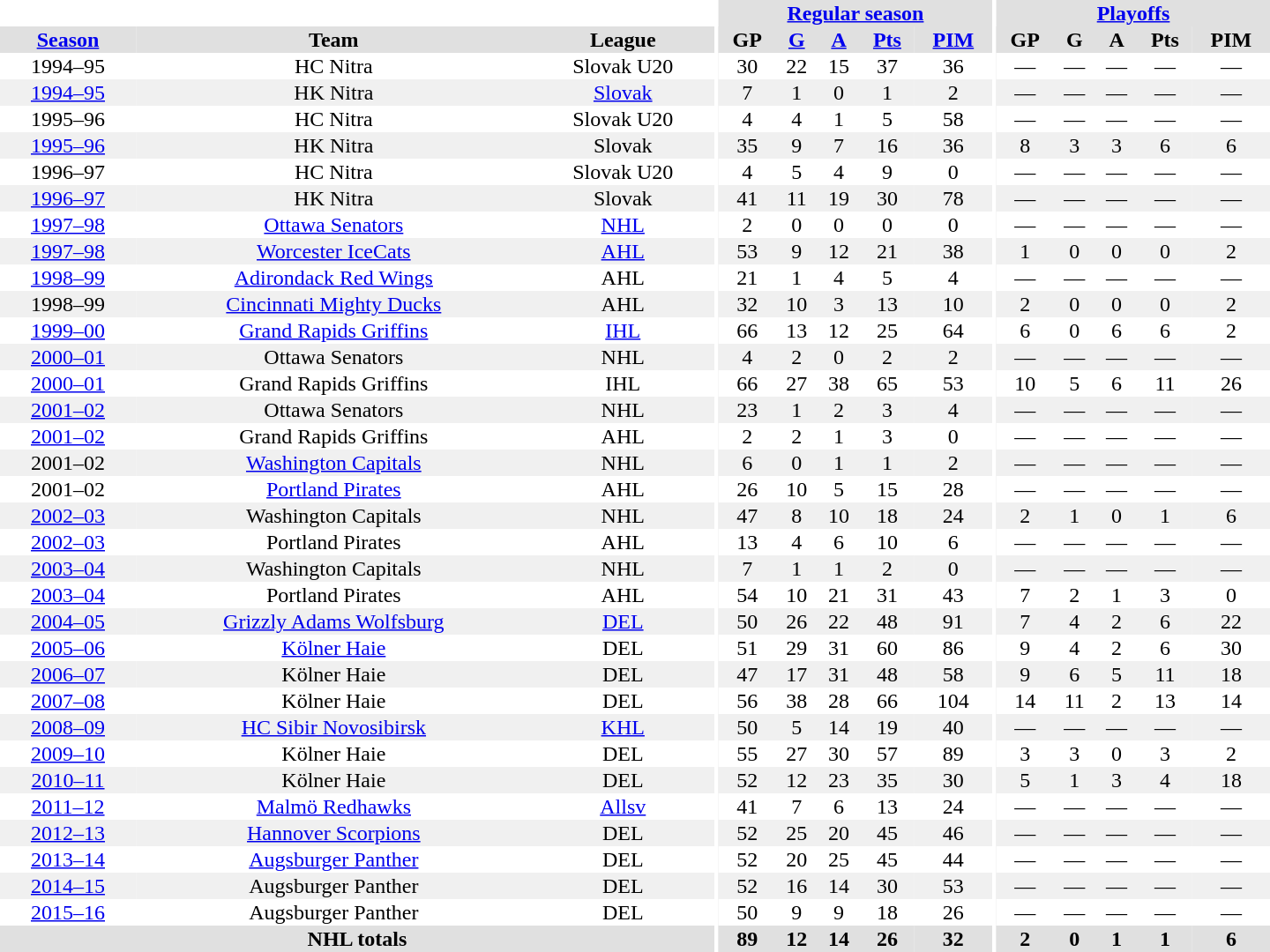<table border="0" cellpadding="1" cellspacing="0" style="text-align:center; width:60em">
<tr bgcolor="#e0e0e0">
<th colspan="3"  bgcolor="#ffffff"></th>
<th rowspan="99" bgcolor="#ffffff"></th>
<th colspan="5"><a href='#'>Regular season</a></th>
<th rowspan="99" bgcolor="#ffffff"></th>
<th colspan="5"><a href='#'>Playoffs</a></th>
</tr>
<tr bgcolor="#e0e0e0">
<th><a href='#'>Season</a></th>
<th>Team</th>
<th>League</th>
<th>GP</th>
<th><a href='#'>G</a></th>
<th><a href='#'>A</a></th>
<th><a href='#'>Pts</a></th>
<th><a href='#'>PIM</a></th>
<th>GP</th>
<th>G</th>
<th>A</th>
<th>Pts</th>
<th>PIM</th>
</tr>
<tr align="center">
<td>1994–95</td>
<td>HC Nitra</td>
<td>Slovak U20</td>
<td>30</td>
<td>22</td>
<td>15</td>
<td>37</td>
<td>36</td>
<td>—</td>
<td>—</td>
<td>—</td>
<td>—</td>
<td>—</td>
</tr>
<tr align="center" bgcolor="#f0f0f0">
<td><a href='#'>1994–95</a></td>
<td>HK Nitra</td>
<td><a href='#'>Slovak</a></td>
<td>7</td>
<td>1</td>
<td>0</td>
<td>1</td>
<td>2</td>
<td>—</td>
<td>—</td>
<td>—</td>
<td>—</td>
<td>—</td>
</tr>
<tr align="center">
<td>1995–96</td>
<td>HC Nitra</td>
<td>Slovak U20</td>
<td>4</td>
<td>4</td>
<td>1</td>
<td>5</td>
<td>58</td>
<td>—</td>
<td>—</td>
<td>—</td>
<td>—</td>
<td>—</td>
</tr>
<tr align="center" bgcolor="#f0f0f0">
<td><a href='#'>1995–96</a></td>
<td>HK Nitra</td>
<td>Slovak</td>
<td>35</td>
<td>9</td>
<td>7</td>
<td>16</td>
<td>36</td>
<td>8</td>
<td>3</td>
<td>3</td>
<td>6</td>
<td>6</td>
</tr>
<tr align="center">
<td>1996–97</td>
<td>HC Nitra</td>
<td>Slovak U20</td>
<td>4</td>
<td>5</td>
<td>4</td>
<td>9</td>
<td>0</td>
<td>—</td>
<td>—</td>
<td>—</td>
<td>—</td>
<td>—</td>
</tr>
<tr align="center" bgcolor="#f0f0f0">
<td><a href='#'>1996–97</a></td>
<td>HK Nitra</td>
<td>Slovak</td>
<td>41</td>
<td>11</td>
<td>19</td>
<td>30</td>
<td>78</td>
<td>—</td>
<td>—</td>
<td>—</td>
<td>—</td>
<td>—</td>
</tr>
<tr align="center">
<td><a href='#'>1997–98</a></td>
<td><a href='#'>Ottawa Senators</a></td>
<td><a href='#'>NHL</a></td>
<td>2</td>
<td>0</td>
<td>0</td>
<td>0</td>
<td>0</td>
<td>—</td>
<td>—</td>
<td>—</td>
<td>—</td>
<td>—</td>
</tr>
<tr align="center" bgcolor="#f0f0f0">
<td><a href='#'>1997–98</a></td>
<td><a href='#'>Worcester IceCats</a></td>
<td><a href='#'>AHL</a></td>
<td>53</td>
<td>9</td>
<td>12</td>
<td>21</td>
<td>38</td>
<td>1</td>
<td>0</td>
<td>0</td>
<td>0</td>
<td>2</td>
</tr>
<tr align="center">
<td><a href='#'>1998–99</a></td>
<td><a href='#'>Adirondack Red Wings</a></td>
<td>AHL</td>
<td>21</td>
<td>1</td>
<td>4</td>
<td>5</td>
<td>4</td>
<td>—</td>
<td>—</td>
<td>—</td>
<td>—</td>
<td>—</td>
</tr>
<tr align="center" bgcolor="#f0f0f0">
<td>1998–99</td>
<td><a href='#'>Cincinnati Mighty Ducks</a></td>
<td>AHL</td>
<td>32</td>
<td>10</td>
<td>3</td>
<td>13</td>
<td>10</td>
<td>2</td>
<td>0</td>
<td>0</td>
<td>0</td>
<td>2</td>
</tr>
<tr align="center">
<td><a href='#'>1999–00</a></td>
<td><a href='#'>Grand Rapids Griffins</a></td>
<td><a href='#'>IHL</a></td>
<td>66</td>
<td>13</td>
<td>12</td>
<td>25</td>
<td>64</td>
<td>6</td>
<td>0</td>
<td>6</td>
<td>6</td>
<td>2</td>
</tr>
<tr align="center" bgcolor="#f0f0f0">
<td><a href='#'>2000–01</a></td>
<td>Ottawa Senators</td>
<td>NHL</td>
<td>4</td>
<td>2</td>
<td>0</td>
<td>2</td>
<td>2</td>
<td>—</td>
<td>—</td>
<td>—</td>
<td>—</td>
<td>—</td>
</tr>
<tr align="center">
<td><a href='#'>2000–01</a></td>
<td>Grand Rapids Griffins</td>
<td>IHL</td>
<td>66</td>
<td>27</td>
<td>38</td>
<td>65</td>
<td>53</td>
<td>10</td>
<td>5</td>
<td>6</td>
<td>11</td>
<td>26</td>
</tr>
<tr align="center" bgcolor="#f0f0f0">
<td><a href='#'>2001–02</a></td>
<td>Ottawa Senators</td>
<td>NHL</td>
<td>23</td>
<td>1</td>
<td>2</td>
<td>3</td>
<td>4</td>
<td>—</td>
<td>—</td>
<td>—</td>
<td>—</td>
<td>—</td>
</tr>
<tr align="center">
<td><a href='#'>2001–02</a></td>
<td>Grand Rapids Griffins</td>
<td>AHL</td>
<td>2</td>
<td>2</td>
<td>1</td>
<td>3</td>
<td>0</td>
<td>—</td>
<td>—</td>
<td>—</td>
<td>—</td>
<td>—</td>
</tr>
<tr align="center" bgcolor="#f0f0f0">
<td>2001–02</td>
<td><a href='#'>Washington Capitals</a></td>
<td>NHL</td>
<td>6</td>
<td>0</td>
<td>1</td>
<td>1</td>
<td>2</td>
<td>—</td>
<td>—</td>
<td>—</td>
<td>—</td>
<td>—</td>
</tr>
<tr align="center">
<td>2001–02</td>
<td><a href='#'>Portland Pirates</a></td>
<td>AHL</td>
<td>26</td>
<td>10</td>
<td>5</td>
<td>15</td>
<td>28</td>
<td>—</td>
<td>—</td>
<td>—</td>
<td>—</td>
<td>—</td>
</tr>
<tr align="center" bgcolor="#f0f0f0">
<td><a href='#'>2002–03</a></td>
<td>Washington Capitals</td>
<td>NHL</td>
<td>47</td>
<td>8</td>
<td>10</td>
<td>18</td>
<td>24</td>
<td>2</td>
<td>1</td>
<td>0</td>
<td>1</td>
<td>6</td>
</tr>
<tr align="center">
<td><a href='#'>2002–03</a></td>
<td>Portland Pirates</td>
<td>AHL</td>
<td>13</td>
<td>4</td>
<td>6</td>
<td>10</td>
<td>6</td>
<td>—</td>
<td>—</td>
<td>—</td>
<td>—</td>
<td>—</td>
</tr>
<tr align="center" bgcolor="#f0f0f0">
<td><a href='#'>2003–04</a></td>
<td>Washington Capitals</td>
<td>NHL</td>
<td>7</td>
<td>1</td>
<td>1</td>
<td>2</td>
<td>0</td>
<td>—</td>
<td>—</td>
<td>—</td>
<td>—</td>
<td>—</td>
</tr>
<tr align="center">
<td><a href='#'>2003–04</a></td>
<td>Portland Pirates</td>
<td>AHL</td>
<td>54</td>
<td>10</td>
<td>21</td>
<td>31</td>
<td>43</td>
<td>7</td>
<td>2</td>
<td>1</td>
<td>3</td>
<td>0</td>
</tr>
<tr align="center" bgcolor="#f0f0f0">
<td><a href='#'>2004–05</a></td>
<td><a href='#'>Grizzly Adams Wolfsburg</a></td>
<td><a href='#'>DEL</a></td>
<td>50</td>
<td>26</td>
<td>22</td>
<td>48</td>
<td>91</td>
<td>7</td>
<td>4</td>
<td>2</td>
<td>6</td>
<td>22</td>
</tr>
<tr align="center">
<td><a href='#'>2005–06</a></td>
<td><a href='#'>Kölner Haie</a></td>
<td>DEL</td>
<td>51</td>
<td>29</td>
<td>31</td>
<td>60</td>
<td>86</td>
<td>9</td>
<td>4</td>
<td>2</td>
<td>6</td>
<td>30</td>
</tr>
<tr align="center" bgcolor="#f0f0f0">
<td><a href='#'>2006–07</a></td>
<td>Kölner Haie</td>
<td>DEL</td>
<td>47</td>
<td>17</td>
<td>31</td>
<td>48</td>
<td>58</td>
<td>9</td>
<td>6</td>
<td>5</td>
<td>11</td>
<td>18</td>
</tr>
<tr align="center">
<td><a href='#'>2007–08</a></td>
<td>Kölner Haie</td>
<td>DEL</td>
<td>56</td>
<td>38</td>
<td>28</td>
<td>66</td>
<td>104</td>
<td>14</td>
<td>11</td>
<td>2</td>
<td>13</td>
<td>14</td>
</tr>
<tr align="center" bgcolor="#f0f0f0">
<td><a href='#'>2008–09</a></td>
<td><a href='#'>HC Sibir Novosibirsk</a></td>
<td><a href='#'>KHL</a></td>
<td>50</td>
<td>5</td>
<td>14</td>
<td>19</td>
<td>40</td>
<td>—</td>
<td>—</td>
<td>—</td>
<td>—</td>
<td>—</td>
</tr>
<tr align="center">
<td><a href='#'>2009–10</a></td>
<td>Kölner Haie</td>
<td>DEL</td>
<td>55</td>
<td>27</td>
<td>30</td>
<td>57</td>
<td>89</td>
<td>3</td>
<td>3</td>
<td>0</td>
<td>3</td>
<td>2</td>
</tr>
<tr align="center" bgcolor="#f0f0f0">
<td><a href='#'>2010–11</a></td>
<td>Kölner Haie</td>
<td>DEL</td>
<td>52</td>
<td>12</td>
<td>23</td>
<td>35</td>
<td>30</td>
<td>5</td>
<td>1</td>
<td>3</td>
<td>4</td>
<td>18</td>
</tr>
<tr align="center">
<td><a href='#'>2011–12</a></td>
<td><a href='#'>Malmö Redhawks</a></td>
<td><a href='#'>Allsv</a></td>
<td>41</td>
<td>7</td>
<td>6</td>
<td>13</td>
<td>24</td>
<td>—</td>
<td>—</td>
<td>—</td>
<td>—</td>
<td>—</td>
</tr>
<tr align="center" bgcolor="#f0f0f0">
<td><a href='#'>2012–13</a></td>
<td><a href='#'>Hannover Scorpions</a></td>
<td>DEL</td>
<td>52</td>
<td>25</td>
<td>20</td>
<td>45</td>
<td>46</td>
<td>—</td>
<td>—</td>
<td>—</td>
<td>—</td>
<td>—</td>
</tr>
<tr align="center">
<td><a href='#'>2013–14</a></td>
<td><a href='#'>Augsburger Panther</a></td>
<td>DEL</td>
<td>52</td>
<td>20</td>
<td>25</td>
<td>45</td>
<td>44</td>
<td>—</td>
<td>—</td>
<td>—</td>
<td>—</td>
<td>—</td>
</tr>
<tr align="center" bgcolor="#f0f0f0">
<td><a href='#'>2014–15</a></td>
<td>Augsburger Panther</td>
<td>DEL</td>
<td>52</td>
<td>16</td>
<td>14</td>
<td>30</td>
<td>53</td>
<td>—</td>
<td>—</td>
<td>—</td>
<td>—</td>
<td>—</td>
</tr>
<tr align="center">
<td><a href='#'>2015–16</a></td>
<td>Augsburger Panther</td>
<td>DEL</td>
<td>50</td>
<td>9</td>
<td>9</td>
<td>18</td>
<td>26</td>
<td>—</td>
<td>—</td>
<td>—</td>
<td>—</td>
<td>—</td>
</tr>
<tr bgcolor="#e0e0e0">
<th colspan="3">NHL totals</th>
<th>89</th>
<th>12</th>
<th>14</th>
<th>26</th>
<th>32</th>
<th>2</th>
<th>0</th>
<th>1</th>
<th>1</th>
<th>6</th>
</tr>
</table>
